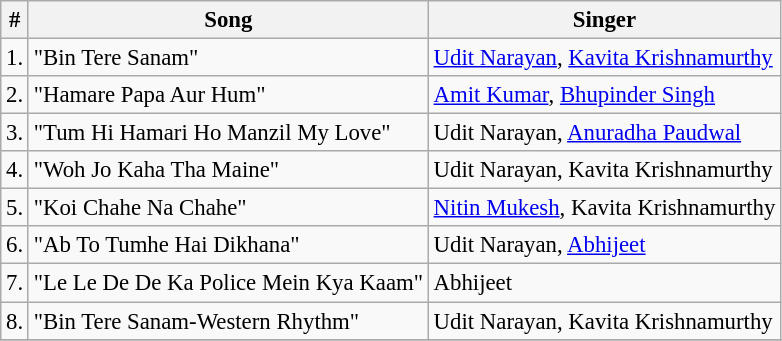<table class="wikitable sortable" style="font-size:95%;">
<tr>
<th>#</th>
<th>Song</th>
<th>Singer</th>
</tr>
<tr>
<td>1.</td>
<td>"Bin Tere Sanam"</td>
<td><a href='#'>Udit Narayan</a>, <a href='#'>Kavita Krishnamurthy</a></td>
</tr>
<tr>
<td>2.</td>
<td>"Hamare Papa Aur Hum"</td>
<td><a href='#'>Amit Kumar</a>, <a href='#'>Bhupinder Singh</a></td>
</tr>
<tr>
<td>3.</td>
<td>"Tum Hi Hamari Ho Manzil My Love"</td>
<td>Udit Narayan, <a href='#'>Anuradha Paudwal</a></td>
</tr>
<tr>
<td>4.</td>
<td>"Woh Jo Kaha Tha Maine"</td>
<td>Udit Narayan, Kavita Krishnamurthy</td>
</tr>
<tr>
<td>5.</td>
<td>"Koi Chahe Na Chahe"</td>
<td><a href='#'>Nitin Mukesh</a>, Kavita Krishnamurthy</td>
</tr>
<tr>
<td>6.</td>
<td>"Ab To Tumhe Hai Dikhana"</td>
<td>Udit Narayan, <a href='#'>Abhijeet</a></td>
</tr>
<tr>
<td>7.</td>
<td>"Le Le De De Ka Police Mein Kya Kaam"</td>
<td>Abhijeet</td>
</tr>
<tr>
<td>8.</td>
<td>"Bin Tere Sanam-Western Rhythm"</td>
<td>Udit Narayan, Kavita Krishnamurthy</td>
</tr>
<tr>
</tr>
</table>
